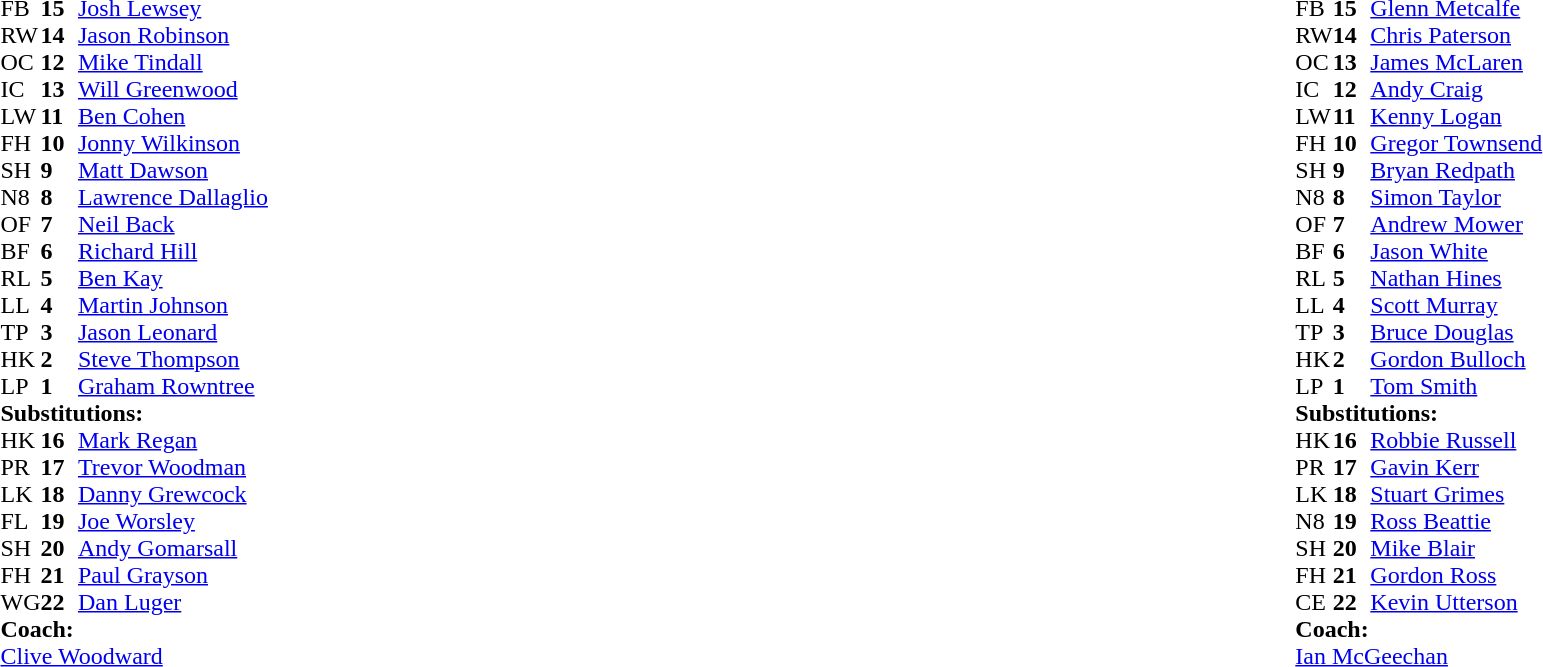<table width="100%">
<tr>
<td style="vertical-align:top" width="50%"><br><table cellspacing="0" cellpadding="0">
<tr>
<th width="25"></th>
<th width="25"></th>
</tr>
<tr>
<td>FB</td>
<td><strong>15</strong></td>
<td><a href='#'>Josh Lewsey</a></td>
</tr>
<tr>
<td>RW</td>
<td><strong>14</strong></td>
<td><a href='#'>Jason Robinson</a></td>
</tr>
<tr>
<td>OC</td>
<td><strong>12</strong></td>
<td><a href='#'>Mike Tindall</a></td>
<td></td>
<td></td>
</tr>
<tr>
<td>IC</td>
<td><strong>13</strong></td>
<td><a href='#'>Will Greenwood</a></td>
</tr>
<tr>
<td>LW</td>
<td><strong>11</strong></td>
<td><a href='#'>Ben Cohen</a></td>
</tr>
<tr>
<td>FH</td>
<td><strong>10</strong></td>
<td><a href='#'>Jonny Wilkinson</a></td>
<td></td>
<td></td>
</tr>
<tr>
<td>SH</td>
<td><strong>9</strong></td>
<td><a href='#'>Matt Dawson</a></td>
</tr>
<tr>
<td>N8</td>
<td><strong>8</strong></td>
<td><a href='#'>Lawrence Dallaglio</a></td>
<td></td>
<td></td>
</tr>
<tr>
<td>OF</td>
<td><strong>7</strong></td>
<td><a href='#'>Neil Back</a></td>
</tr>
<tr>
<td>BF</td>
<td><strong>6</strong></td>
<td><a href='#'>Richard Hill</a></td>
</tr>
<tr>
<td>RL</td>
<td><strong>5</strong></td>
<td><a href='#'>Ben Kay</a></td>
<td></td>
<td></td>
</tr>
<tr>
<td>LL</td>
<td><strong>4</strong></td>
<td><a href='#'>Martin Johnson</a></td>
</tr>
<tr>
<td>TP</td>
<td><strong>3</strong></td>
<td><a href='#'>Jason Leonard</a></td>
</tr>
<tr>
<td>HK</td>
<td><strong>2</strong></td>
<td><a href='#'>Steve Thompson</a></td>
</tr>
<tr>
<td>LP</td>
<td><strong>1</strong></td>
<td><a href='#'>Graham Rowntree</a></td>
<td></td>
<td></td>
</tr>
<tr>
<td colspan="4"><strong>Substitutions:</strong></td>
</tr>
<tr>
<td>HK</td>
<td><strong>16</strong></td>
<td><a href='#'>Mark Regan</a></td>
</tr>
<tr>
<td>PR</td>
<td><strong>17</strong></td>
<td><a href='#'>Trevor Woodman</a></td>
<td></td>
<td></td>
</tr>
<tr>
<td>LK</td>
<td><strong>18</strong></td>
<td><a href='#'>Danny Grewcock</a></td>
<td></td>
<td></td>
</tr>
<tr>
<td>FL</td>
<td><strong>19</strong></td>
<td><a href='#'>Joe Worsley</a></td>
<td></td>
<td></td>
</tr>
<tr>
<td>SH</td>
<td><strong>20</strong></td>
<td><a href='#'>Andy Gomarsall</a></td>
</tr>
<tr>
<td>FH</td>
<td><strong>21</strong></td>
<td><a href='#'>Paul Grayson</a></td>
<td></td>
<td></td>
</tr>
<tr>
<td>WG</td>
<td><strong>22</strong></td>
<td><a href='#'>Dan Luger</a></td>
<td></td>
<td></td>
</tr>
<tr>
<td colspan="4"><strong>Coach:</strong></td>
</tr>
<tr>
<td colspan="4"><a href='#'>Clive Woodward</a></td>
</tr>
</table>
</td>
<td style="vertical-align:top"></td>
<td style="vertical-align:top" width="50%"><br><table cellspacing="0" cellpadding="0" align="center">
<tr>
<th width="25"></th>
<th width="25"></th>
</tr>
<tr>
<td>FB</td>
<td><strong>15</strong></td>
<td><a href='#'>Glenn Metcalfe</a></td>
</tr>
<tr>
<td>RW</td>
<td><strong>14</strong></td>
<td><a href='#'>Chris Paterson</a></td>
</tr>
<tr>
<td>OC</td>
<td><strong>13</strong></td>
<td><a href='#'>James McLaren</a></td>
<td></td>
<td></td>
</tr>
<tr>
<td>IC</td>
<td><strong>12</strong></td>
<td><a href='#'>Andy Craig</a></td>
</tr>
<tr>
<td>LW</td>
<td><strong>11</strong></td>
<td><a href='#'>Kenny Logan</a></td>
</tr>
<tr>
<td>FH</td>
<td><strong>10</strong></td>
<td><a href='#'>Gregor Townsend</a></td>
</tr>
<tr>
<td>SH</td>
<td><strong>9</strong></td>
<td><a href='#'>Bryan Redpath</a></td>
</tr>
<tr>
<td>N8</td>
<td><strong>8</strong></td>
<td><a href='#'>Simon Taylor</a></td>
</tr>
<tr>
<td>OF</td>
<td><strong>7</strong></td>
<td><a href='#'>Andrew Mower</a></td>
<td></td>
<td></td>
</tr>
<tr>
<td>BF</td>
<td><strong>6</strong></td>
<td><a href='#'>Jason White</a></td>
</tr>
<tr>
<td>RL</td>
<td><strong>5</strong></td>
<td><a href='#'>Nathan Hines</a></td>
</tr>
<tr>
<td>LL</td>
<td><strong>4</strong></td>
<td><a href='#'>Scott Murray</a></td>
<td></td>
<td></td>
</tr>
<tr>
<td>TP</td>
<td><strong>3</strong></td>
<td><a href='#'>Bruce Douglas</a></td>
<td></td>
<td></td>
</tr>
<tr>
<td>HK</td>
<td><strong>2</strong></td>
<td><a href='#'>Gordon Bulloch</a></td>
</tr>
<tr>
<td>LP</td>
<td><strong>1</strong></td>
<td><a href='#'>Tom Smith</a></td>
</tr>
<tr>
<td colspan="4"><strong>Substitutions:</strong></td>
</tr>
<tr>
<td>HK</td>
<td><strong>16</strong></td>
<td><a href='#'>Robbie Russell</a></td>
</tr>
<tr>
<td>PR</td>
<td><strong>17</strong></td>
<td><a href='#'>Gavin Kerr</a></td>
<td></td>
<td></td>
</tr>
<tr>
<td>LK</td>
<td><strong>18</strong></td>
<td><a href='#'>Stuart Grimes</a></td>
<td></td>
<td></td>
</tr>
<tr>
<td>N8</td>
<td><strong>19</strong></td>
<td><a href='#'>Ross Beattie</a></td>
<td></td>
<td></td>
</tr>
<tr>
<td>SH</td>
<td><strong>20</strong></td>
<td><a href='#'>Mike Blair</a></td>
</tr>
<tr>
<td>FH</td>
<td><strong>21</strong></td>
<td><a href='#'>Gordon Ross</a></td>
</tr>
<tr>
<td>CE</td>
<td><strong>22</strong></td>
<td><a href='#'>Kevin Utterson</a></td>
<td></td>
<td></td>
</tr>
<tr>
<td colspan="4"><strong>Coach:</strong></td>
</tr>
<tr>
<td colspan="4"><a href='#'>Ian McGeechan</a></td>
</tr>
</table>
</td>
</tr>
</table>
